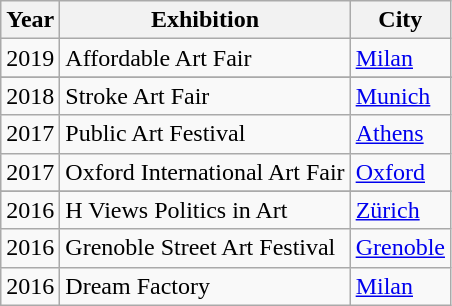<table class="sortable wikitable">
<tr>
<th>Year</th>
<th>Exhibition</th>
<th>City</th>
</tr>
<tr>
<td>2019</td>
<td>Affordable Art Fair </td>
<td><a href='#'>Milan</a></td>
</tr>
<tr>
</tr>
<tr>
<td>2018</td>
<td>Stroke Art Fair</td>
<td><a href='#'>Munich</a></td>
</tr>
<tr>
<td>2017</td>
<td>Public Art Festival</td>
<td><a href='#'>Athens</a></td>
</tr>
<tr>
<td>2017</td>
<td>Oxford International Art Fair</td>
<td><a href='#'>Oxford</a></td>
</tr>
<tr>
</tr>
<tr>
<td>2016</td>
<td>H Views Politics in Art</td>
<td><a href='#'>Zürich</a></td>
</tr>
<tr>
<td>2016</td>
<td>Grenoble Street Art Festival</td>
<td><a href='#'>Grenoble</a></td>
</tr>
<tr>
<td>2016</td>
<td>Dream Factory</td>
<td><a href='#'>Milan</a></td>
</tr>
</table>
